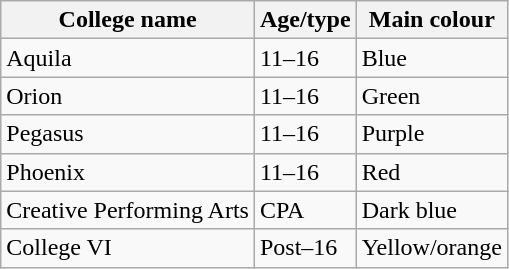<table class="wikitable">
<tr>
<th>College name</th>
<th>Age/type</th>
<th>Main colour</th>
</tr>
<tr>
<td>Aquila</td>
<td>11–16</td>
<td>Blue</td>
</tr>
<tr>
<td>Orion</td>
<td>11–16</td>
<td>Green</td>
</tr>
<tr>
<td>Pegasus</td>
<td>11–16</td>
<td>Purple</td>
</tr>
<tr>
<td>Phoenix</td>
<td>11–16</td>
<td>Red</td>
</tr>
<tr>
<td>Creative Performing Arts</td>
<td>CPA</td>
<td>Dark blue</td>
</tr>
<tr>
<td>College VI</td>
<td>Post–16</td>
<td>Yellow/orange</td>
</tr>
</table>
